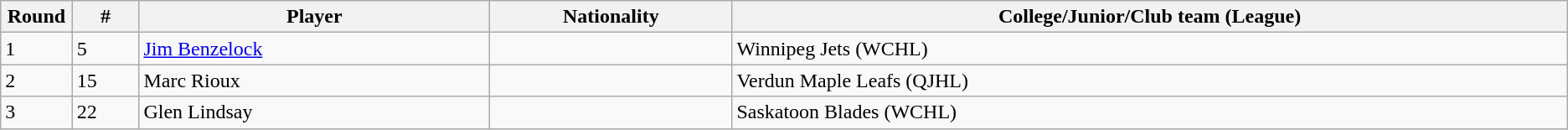<table class="wikitable">
<tr align="center">
<th bgcolor="#DDDDFF" width="4.0%">Round</th>
<th bgcolor="#DDDDFF" width="4.0%">#</th>
<th bgcolor="#DDDDFF" width="21.0%">Player</th>
<th bgcolor="#DDDDFF" width="14.5%">Nationality</th>
<th bgcolor="#DDDDFF" width="50.0%">College/Junior/Club team (League)</th>
</tr>
<tr>
<td>1</td>
<td>5</td>
<td><a href='#'>Jim Benzelock</a></td>
<td></td>
<td>Winnipeg Jets (WCHL)</td>
</tr>
<tr>
<td>2</td>
<td>15</td>
<td>Marc Rioux</td>
<td></td>
<td>Verdun Maple Leafs (QJHL)</td>
</tr>
<tr>
<td>3</td>
<td>22</td>
<td>Glen Lindsay</td>
<td></td>
<td>Saskatoon Blades (WCHL)</td>
</tr>
</table>
